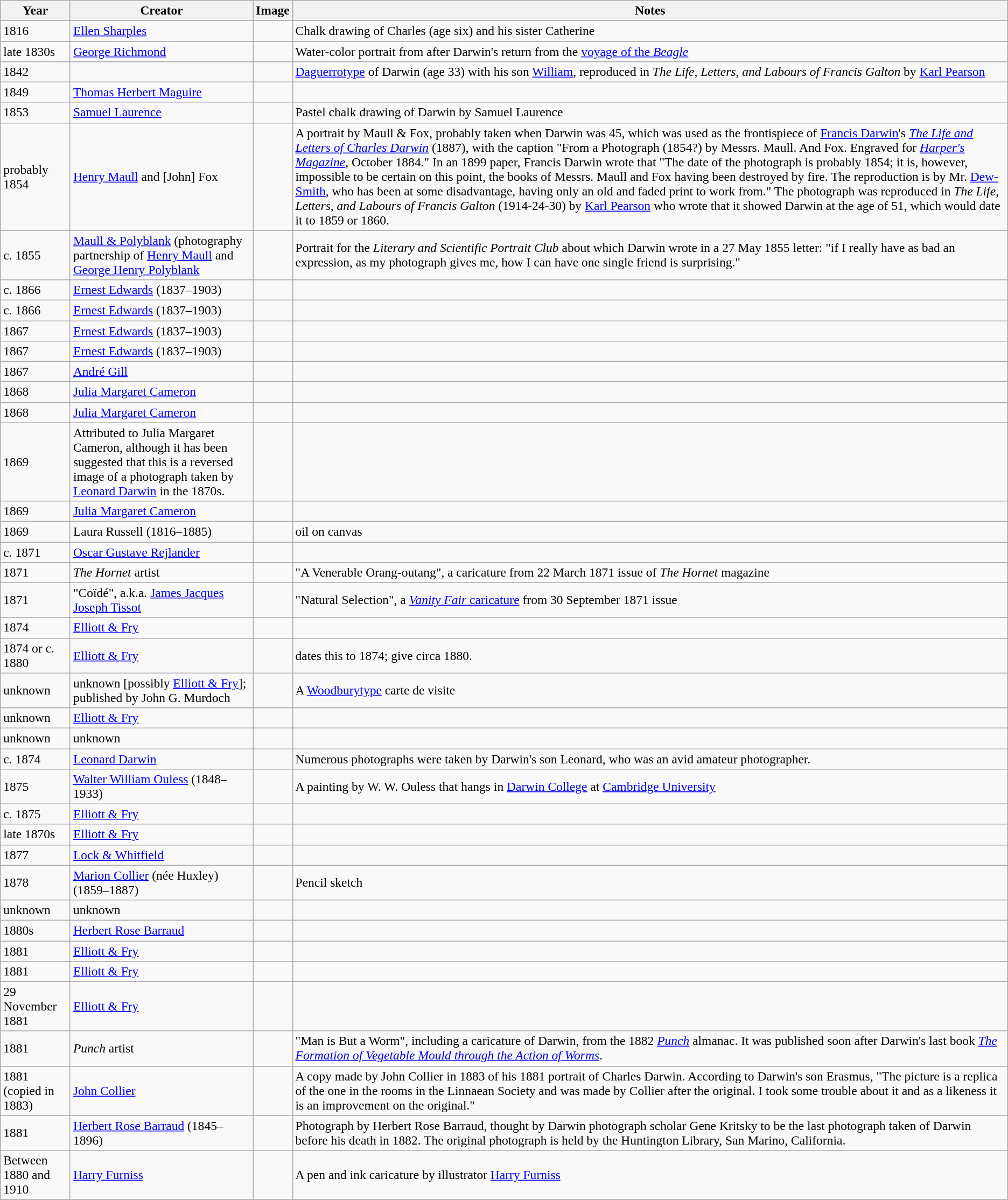<table class="wikitable" style="font-size:98%;">
<tr>
<th>Year</th>
<th>Creator</th>
<th>Image</th>
<th>Notes</th>
</tr>
<tr>
<td>1816</td>
<td><a href='#'>Ellen Sharples</a></td>
<td></td>
<td>Chalk drawing of Charles (age six) and his sister Catherine</td>
</tr>
<tr>
<td>late 1830s</td>
<td><a href='#'>George Richmond</a></td>
<td></td>
<td>Water-color portrait from after Darwin's return from the <a href='#'>voyage of the <em>Beagle</em></a></td>
</tr>
<tr>
<td>1842</td>
<td></td>
<td></td>
<td><a href='#'>Daguerrotype</a> of Darwin (age 33) with his son <a href='#'>William</a>, reproduced in <em>The Life, Letters, and Labours of Francis Galton</em> by <a href='#'>Karl Pearson</a></td>
</tr>
<tr>
<td>1849</td>
<td><a href='#'>Thomas Herbert Maguire</a></td>
<td></td>
<td></td>
</tr>
<tr>
<td>1853</td>
<td><a href='#'>Samuel Laurence</a></td>
<td></td>
<td>Pastel chalk drawing of Darwin by Samuel Laurence</td>
</tr>
<tr>
<td>probably 1854</td>
<td><a href='#'>Henry Maull</a> and [John] Fox</td>
<td></td>
<td>A portrait by Maull & Fox, probably taken when Darwin was 45, which was used as the frontispiece of <a href='#'>Francis Darwin</a>'s <em><a href='#'>The Life and Letters of Charles Darwin</a></em> (1887), with the caption "From a Photograph (1854?) by Messrs. Maull. And Fox. Engraved for <em><a href='#'>Harper's Magazine</a></em>, October 1884."  In an 1899 paper, Francis Darwin wrote that "The date of the photograph is probably 1854; it is, however, impossible to be certain on this point, the books of Messrs. Maull and Fox having been destroyed by fire. The reproduction is by Mr. <a href='#'>Dew-Smith</a>, who has been at some disadvantage, having only an old and faded print to work from." The photograph was  reproduced in <em>The Life, Letters, and Labours of Francis Galton</em> (1914-24-30) by <a href='#'>Karl Pearson</a> who wrote that it showed Darwin at the age of 51, which would date it to 1859 or 1860.</td>
</tr>
<tr>
<td>c. 1855</td>
<td><a href='#'>Maull & Polyblank</a> (photography partnership of <a href='#'>Henry Maull</a> and <a href='#'>George Henry Polyblank</a></td>
<td></td>
<td>Portrait for the <em>Literary and Scientific Portrait Club</em> about which Darwin wrote in a 27 May 1855 letter: "if I really have as bad an expression, as my photograph gives me, how I can have one single friend is surprising."</td>
</tr>
<tr>
<td>c. 1866</td>
<td><a href='#'>Ernest Edwards</a> (1837–1903)</td>
<td></td>
<td></td>
</tr>
<tr>
<td>c. 1866</td>
<td><a href='#'>Ernest Edwards</a> (1837–1903)</td>
<td></td>
<td></td>
</tr>
<tr>
<td>1867</td>
<td><a href='#'>Ernest Edwards</a> (1837–1903)</td>
<td></td>
<td></td>
</tr>
<tr>
<td>1867</td>
<td><a href='#'>Ernest Edwards</a> (1837–1903)</td>
<td></td>
<td></td>
</tr>
<tr>
<td>1867</td>
<td><a href='#'>André Gill</a></td>
<td></td>
<td></td>
</tr>
<tr>
<td>1868</td>
<td><a href='#'>Julia Margaret Cameron</a></td>
<td></td>
<td></td>
</tr>
<tr>
<td>1868</td>
<td><a href='#'>Julia Margaret Cameron</a></td>
<td></td>
<td></td>
</tr>
<tr>
<td>1869</td>
<td>Attributed to Julia Margaret Cameron, although it has been suggested that this is a reversed image of a photograph taken by <a href='#'>Leonard Darwin</a> in the 1870s.</td>
<td></td>
<td></td>
</tr>
<tr>
<td>1869</td>
<td><a href='#'>Julia Margaret Cameron</a></td>
<td></td>
<td></td>
</tr>
<tr>
<td>1869</td>
<td>Laura Russell (1816–1885)</td>
<td></td>
<td>oil on canvas</td>
</tr>
<tr>
<td>c. 1871</td>
<td><a href='#'>Oscar Gustave Rejlander</a></td>
<td></td>
<td></td>
</tr>
<tr>
<td>1871</td>
<td><em>The Hornet</em> artist</td>
<td></td>
<td>"A Venerable Orang-outang", a caricature from 22 March 1871 issue of <em>The Hornet</em> magazine</td>
</tr>
<tr>
<td>1871</td>
<td>"Coïdé", a.k.a. <a href='#'>James Jacques Joseph Tissot</a></td>
<td></td>
<td>"Natural Selection", a <a href='#'><em>Vanity Fair</em> caricature</a> from 30 September 1871 issue</td>
</tr>
<tr>
<td>1874</td>
<td><a href='#'>Elliott & Fry</a></td>
<td></td>
<td></td>
</tr>
<tr>
<td>1874 or c. 1880</td>
<td><a href='#'>Elliott & Fry</a></td>
<td></td>
<td> dates this to 1874;  give circa 1880.</td>
</tr>
<tr>
<td>unknown</td>
<td>unknown [possibly <a href='#'>Elliott & Fry</a>]; published by John G. Murdoch</td>
<td></td>
<td>A <a href='#'>Woodburytype</a> carte de visite</td>
</tr>
<tr>
<td>unknown</td>
<td><a href='#'>Elliott & Fry</a></td>
<td></td>
<td></td>
</tr>
<tr>
<td>unknown</td>
<td>unknown</td>
<td></td>
<td></td>
</tr>
<tr>
<td>c. 1874</td>
<td><a href='#'>Leonard Darwin</a></td>
<td></td>
<td>Numerous photographs were taken by Darwin's son Leonard, who was an avid amateur photographer.</td>
</tr>
<tr>
<td>1875</td>
<td><a href='#'>Walter William Ouless</a> (1848–1933)</td>
<td></td>
<td>A painting by W. W. Ouless that hangs in <a href='#'>Darwin College</a> at <a href='#'>Cambridge University</a></td>
</tr>
<tr>
<td>c. 1875</td>
<td><a href='#'>Elliott & Fry</a></td>
<td></td>
<td></td>
</tr>
<tr>
<td>late 1870s</td>
<td><a href='#'>Elliott & Fry</a></td>
<td></td>
<td></td>
</tr>
<tr>
<td>1877</td>
<td><a href='#'>Lock & Whitfield</a></td>
<td></td>
<td></td>
</tr>
<tr>
<td>1878</td>
<td><a href='#'>Marion Collier</a> (née Huxley) (1859–1887)</td>
<td></td>
<td>Pencil sketch</td>
</tr>
<tr>
<td>unknown</td>
<td>unknown</td>
<td></td>
<td></td>
</tr>
<tr>
<td>1880s</td>
<td><a href='#'>Herbert Rose Barraud</a></td>
<td></td>
<td></td>
</tr>
<tr>
<td>1881</td>
<td><a href='#'>Elliott & Fry</a></td>
<td></td>
<td></td>
</tr>
<tr>
<td>1881</td>
<td><a href='#'>Elliott & Fry</a></td>
<td></td>
<td></td>
</tr>
<tr>
<td>29 November 1881</td>
<td><a href='#'>Elliott & Fry</a></td>
<td></td>
<td></td>
</tr>
<tr>
<td>1881</td>
<td><em>Punch</em> artist</td>
<td></td>
<td>"Man is But a Worm", including a caricature of Darwin, from the 1882 <a href='#'><em>Punch</em></a> almanac.  It was published soon after Darwin's last book <em><a href='#'>The Formation of Vegetable Mould through the Action of Worms</a></em>.</td>
</tr>
<tr>
<td>1881 (copied in 1883)</td>
<td><a href='#'>John Collier</a></td>
<td></td>
<td>A copy made by John Collier in 1883 of his 1881 portrait of Charles Darwin.  According to Darwin's son Erasmus, "The picture is a replica of the one in the rooms in the Linnaean Society and was made by Collier after the original. I took some trouble about it and as a likeness it is an improvement on the original."</td>
</tr>
<tr>
<td>1881</td>
<td><a href='#'>Herbert Rose Barraud</a> (1845–1896)</td>
<td></td>
<td>Photograph by Herbert Rose Barraud, thought by Darwin photograph scholar Gene Kritsky to be the last photograph taken of Darwin before his death in 1882. The original photograph is held by the Huntington Library, San Marino, California.</td>
</tr>
<tr>
<td>Between 1880 and 1910</td>
<td><a href='#'>Harry Furniss</a></td>
<td></td>
<td>A pen and ink caricature by illustrator <a href='#'>Harry Furniss</a></td>
</tr>
</table>
